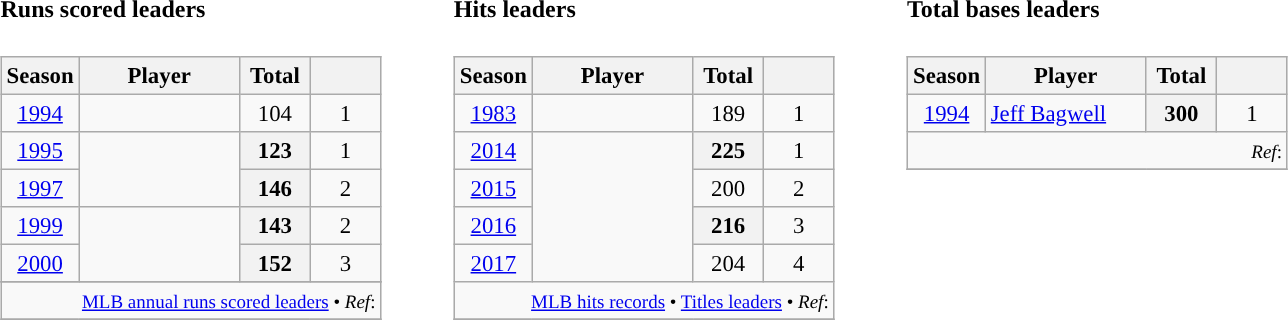<table>
<tr>
<td valign="top"><br><h4>Runs scored leaders</h4><table class="wikitable sortable"" style="font-size: 95%; text-align:left;">
<tr>
<th width="30">Season</th>
<th width="100">Player</th>
<th width="40">Total</th>
<th width="40"></th>
</tr>
<tr>
<td style="text-align:center"><a href='#'>1994</a></td>
<td align=left></td>
<td style="text-align:center">104</td>
<td style="text-align:center">1</td>
</tr>
<tr>
<td style="text-align:center"><a href='#'>1995</a></td>
<td rowspan="2"; align=left></td>
<th>123</th>
<td style="text-align:center">1</td>
</tr>
<tr>
<td style="text-align:center"><a href='#'>1997</a></td>
<th>146</th>
<td style="text-align:center">2</td>
</tr>
<tr>
<td style="text-align:center"><a href='#'>1999</a></td>
<td rowspan="2"; align=left></td>
<th>143</th>
<td style="text-align:center">2</td>
</tr>
<tr>
<td style="text-align:center"><a href='#'>2000</a></td>
<th>152</th>
<td style="text-align:center">3</td>
</tr>
<tr>
</tr>
<tr class="sortbottom">
<td style="text-align:right"; colspan="4"><small><a href='#'>MLB annual runs scored leaders</a> • <em>Ref</em>:</small></td>
</tr>
<tr>
</tr>
</table>
</td>
<td width="25"> </td>
<td valign="top"><br><h4>Hits leaders</h4><table class="wikitable sortable"" style="font-size: 95%; text-align:left;">
<tr>
<th width="30">Season</th>
<th width="100">Player</th>
<th width="40">Total</th>
<th width="40"></th>
</tr>
<tr>
<td style="text-align:center"><a href='#'>1983</a></td>
<td align=left></td>
<td style="text-align:center">189</td>
<td style="text-align:center">1</td>
</tr>
<tr>
<td style="text-align:center"><a href='#'>2014</a></td>
<td rowspan="4"; align=left></td>
<th>225</th>
<td style="text-align:center">1</td>
</tr>
<tr>
<td style="text-align:center"><a href='#'>2015</a></td>
<td style="text-align:center">200</td>
<td style="text-align:center">2</td>
</tr>
<tr>
<td style="text-align:center"><a href='#'>2016</a></td>
<th>216</th>
<td style="text-align:center">3</td>
</tr>
<tr>
<td style="text-align:center"><a href='#'>2017</a></td>
<td style="text-align:center">204</td>
<td style="text-align:center">4</td>
</tr>
<tr class="sortbottom">
<td style="text-align:right"; colspan="4"><small><a href='#'>MLB hits records</a> • <a href='#'>Titles leaders</a> • <em>Ref</em>:</small></td>
</tr>
<tr>
</tr>
</table>
</td>
<td width="25"> </td>
<td valign="top"><br><h4>Total bases leaders</h4><table class="wikitable sortable"" style="font-size: 95%; text-align:left;">
<tr>
<th width="30">Season</th>
<th width="100">Player</th>
<th width="40">Total</th>
<th width="40"></th>
</tr>
<tr>
<td style="text-align:center"><a href='#'>1994</a></td>
<td><a href='#'>Jeff Bagwell</a></td>
<th>300</th>
<td style="text-align:center">1</td>
</tr>
<tr class="sortbottom">
<td colspan="4"; align=right><small><em>Ref</em>:</small></td>
</tr>
<tr>
</tr>
</table>
</td>
</tr>
</table>
